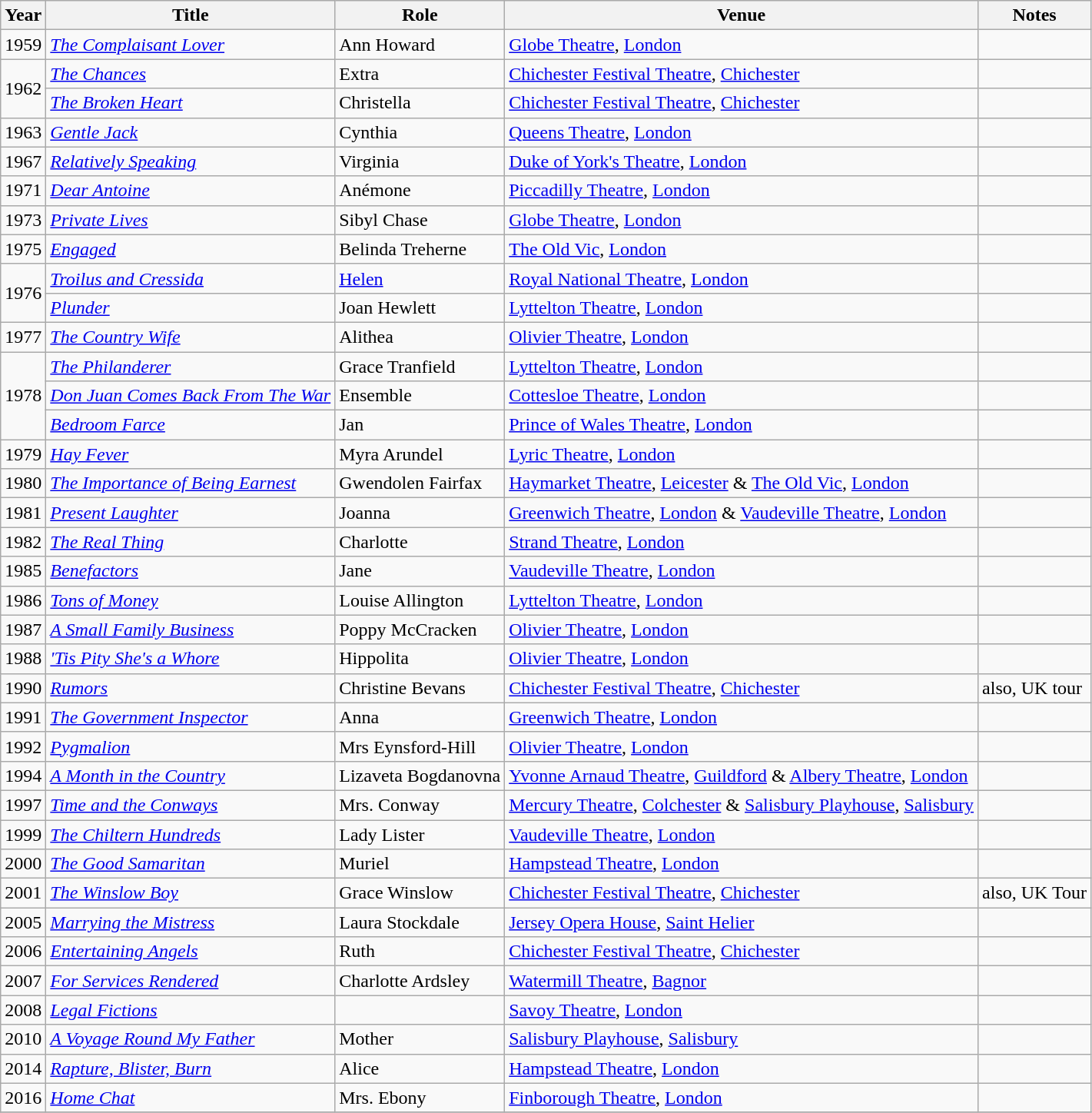<table class="wikitable sortable">
<tr>
<th>Year</th>
<th>Title</th>
<th>Role</th>
<th>Venue</th>
<th>Notes</th>
</tr>
<tr>
<td>1959</td>
<td><em><a href='#'>The Complaisant Lover</a></em></td>
<td>Ann Howard</td>
<td><a href='#'>Globe Theatre</a>, <a href='#'>London</a></td>
<td></td>
</tr>
<tr>
<td rowspan="2">1962</td>
<td><em><a href='#'>The Chances</a></em></td>
<td>Extra</td>
<td><a href='#'>Chichester Festival Theatre</a>, <a href='#'>Chichester</a></td>
<td></td>
</tr>
<tr>
<td><em><a href='#'>The Broken Heart</a></em></td>
<td>Christella</td>
<td><a href='#'>Chichester Festival Theatre</a>, <a href='#'>Chichester</a></td>
<td></td>
</tr>
<tr>
<td>1963</td>
<td><em><a href='#'>Gentle Jack</a></em></td>
<td>Cynthia</td>
<td><a href='#'>Queens Theatre</a>, <a href='#'>London</a></td>
<td></td>
</tr>
<tr>
<td>1967</td>
<td><em><a href='#'>Relatively Speaking</a></em></td>
<td>Virginia</td>
<td><a href='#'>Duke of York's Theatre</a>, <a href='#'>London</a></td>
<td></td>
</tr>
<tr>
<td>1971</td>
<td><em><a href='#'>Dear Antoine</a></em></td>
<td>Anémone</td>
<td><a href='#'>Piccadilly Theatre</a>, <a href='#'>London</a></td>
<td></td>
</tr>
<tr>
<td>1973</td>
<td><em><a href='#'>Private Lives</a></em></td>
<td>Sibyl Chase</td>
<td><a href='#'>Globe Theatre</a>, <a href='#'>London</a></td>
<td></td>
</tr>
<tr>
<td>1975</td>
<td><em><a href='#'>Engaged</a></em></td>
<td>Belinda Treherne</td>
<td><a href='#'>The Old Vic</a>, <a href='#'>London</a></td>
<td></td>
</tr>
<tr>
<td rowspan="2">1976</td>
<td><em><a href='#'>Troilus and Cressida</a></em></td>
<td><a href='#'>Helen</a></td>
<td><a href='#'>Royal National Theatre</a>, <a href='#'>London</a></td>
<td></td>
</tr>
<tr>
<td><em><a href='#'>Plunder</a></em></td>
<td>Joan Hewlett</td>
<td><a href='#'>Lyttelton Theatre</a>, <a href='#'>London</a></td>
<td></td>
</tr>
<tr>
<td>1977</td>
<td><em><a href='#'>The Country Wife</a></em></td>
<td>Alithea</td>
<td><a href='#'>Olivier Theatre</a>, <a href='#'>London</a></td>
<td></td>
</tr>
<tr>
<td rowspan="3">1978</td>
<td><em><a href='#'>The Philanderer</a></em></td>
<td>Grace Tranfield</td>
<td><a href='#'>Lyttelton Theatre</a>, <a href='#'>London</a></td>
<td></td>
</tr>
<tr>
<td><em><a href='#'>Don Juan Comes Back From The War</a></em></td>
<td>Ensemble</td>
<td><a href='#'>Cottesloe Theatre</a>, <a href='#'>London</a></td>
<td></td>
</tr>
<tr>
<td><em><a href='#'>Bedroom Farce</a></em></td>
<td>Jan</td>
<td><a href='#'>Prince of Wales Theatre</a>, <a href='#'>London</a></td>
<td></td>
</tr>
<tr>
<td>1979</td>
<td><em><a href='#'>Hay Fever</a></em></td>
<td>Myra Arundel</td>
<td><a href='#'>Lyric Theatre</a>, <a href='#'>London</a></td>
<td></td>
</tr>
<tr>
<td>1980</td>
<td><em><a href='#'>The Importance of Being Earnest</a></em></td>
<td>Gwendolen Fairfax</td>
<td><a href='#'>Haymarket Theatre</a>, <a href='#'>Leicester</a> & <a href='#'>The Old Vic</a>, <a href='#'>London</a></td>
<td></td>
</tr>
<tr>
<td>1981</td>
<td><em><a href='#'>Present Laughter</a></em></td>
<td>Joanna</td>
<td><a href='#'>Greenwich Theatre</a>, <a href='#'>London</a> & <a href='#'>Vaudeville Theatre</a>, <a href='#'>London</a></td>
<td></td>
</tr>
<tr>
<td>1982</td>
<td><em><a href='#'>The Real Thing</a></em></td>
<td>Charlotte</td>
<td><a href='#'>Strand Theatre</a>, <a href='#'>London</a></td>
<td></td>
</tr>
<tr>
<td>1985</td>
<td><em><a href='#'>Benefactors</a></em></td>
<td>Jane</td>
<td><a href='#'>Vaudeville Theatre</a>, <a href='#'>London</a></td>
<td></td>
</tr>
<tr>
<td>1986</td>
<td><em><a href='#'>Tons of Money</a></em></td>
<td>Louise Allington</td>
<td><a href='#'>Lyttelton Theatre</a>, <a href='#'>London</a></td>
<td></td>
</tr>
<tr>
<td>1987</td>
<td><em><a href='#'>A Small Family Business</a></em></td>
<td>Poppy McCracken</td>
<td><a href='#'>Olivier Theatre</a>, <a href='#'>London</a></td>
<td></td>
</tr>
<tr>
<td>1988</td>
<td><em><a href='#'>'Tis Pity She's a Whore</a></em></td>
<td>Hippolita</td>
<td><a href='#'>Olivier Theatre</a>, <a href='#'>London</a></td>
<td></td>
</tr>
<tr>
<td>1990</td>
<td><em><a href='#'>Rumors</a></em></td>
<td>Christine Bevans</td>
<td><a href='#'>Chichester Festival Theatre</a>, <a href='#'>Chichester</a></td>
<td>also, UK tour</td>
</tr>
<tr>
<td>1991</td>
<td><em><a href='#'>The Government Inspector</a></em></td>
<td>Anna</td>
<td><a href='#'>Greenwich Theatre</a>, <a href='#'>London</a></td>
<td></td>
</tr>
<tr>
<td>1992</td>
<td><em><a href='#'>Pygmalion</a></em></td>
<td>Mrs Eynsford-Hill</td>
<td><a href='#'>Olivier Theatre</a>, <a href='#'>London</a></td>
<td></td>
</tr>
<tr>
<td>1994</td>
<td><em><a href='#'>A Month in the Country</a></em></td>
<td>Lizaveta Bogdanovna</td>
<td><a href='#'>Yvonne Arnaud Theatre</a>, <a href='#'>Guildford</a> & <a href='#'>Albery Theatre</a>, <a href='#'>London</a></td>
<td></td>
</tr>
<tr>
<td>1997</td>
<td><em><a href='#'>Time and the Conways</a></em></td>
<td>Mrs. Conway</td>
<td><a href='#'>Mercury Theatre</a>, <a href='#'>Colchester</a> & <a href='#'>Salisbury Playhouse</a>, <a href='#'>Salisbury</a></td>
<td></td>
</tr>
<tr>
<td>1999</td>
<td><em><a href='#'>The Chiltern Hundreds</a></em></td>
<td>Lady Lister</td>
<td><a href='#'>Vaudeville Theatre</a>, <a href='#'>London</a></td>
<td></td>
</tr>
<tr>
<td>2000</td>
<td><em><a href='#'>The Good Samaritan</a></em></td>
<td>Muriel</td>
<td><a href='#'>Hampstead Theatre</a>, <a href='#'>London</a></td>
<td></td>
</tr>
<tr>
<td>2001</td>
<td><em><a href='#'>The Winslow Boy</a></em></td>
<td>Grace Winslow</td>
<td><a href='#'>Chichester Festival Theatre</a>, <a href='#'>Chichester</a></td>
<td>also, UK Tour</td>
</tr>
<tr>
<td>2005</td>
<td><em><a href='#'>Marrying the Mistress</a></em></td>
<td>Laura Stockdale</td>
<td><a href='#'>Jersey Opera House</a>, <a href='#'>Saint Helier</a></td>
<td></td>
</tr>
<tr>
<td>2006</td>
<td><em><a href='#'>Entertaining Angels</a></em></td>
<td>Ruth</td>
<td><a href='#'>Chichester Festival Theatre</a>, <a href='#'>Chichester</a></td>
<td></td>
</tr>
<tr>
<td>2007</td>
<td><em><a href='#'>For Services Rendered</a></em></td>
<td>Charlotte Ardsley</td>
<td><a href='#'>Watermill Theatre</a>, <a href='#'>Bagnor</a></td>
<td></td>
</tr>
<tr>
<td>2008</td>
<td><em><a href='#'>Legal Fictions</a></em></td>
<td></td>
<td><a href='#'>Savoy Theatre</a>, <a href='#'>London</a></td>
<td></td>
</tr>
<tr>
<td>2010</td>
<td><em><a href='#'>A Voyage Round My Father</a></em></td>
<td>Mother</td>
<td><a href='#'>Salisbury Playhouse</a>, <a href='#'>Salisbury</a></td>
<td></td>
</tr>
<tr>
<td>2014</td>
<td><em><a href='#'>Rapture, Blister, Burn</a></em></td>
<td>Alice</td>
<td><a href='#'>Hampstead Theatre</a>, <a href='#'>London</a></td>
<td></td>
</tr>
<tr>
<td>2016</td>
<td><em><a href='#'>Home Chat</a></em></td>
<td>Mrs. Ebony</td>
<td><a href='#'>Finborough Theatre</a>, <a href='#'>London</a></td>
<td></td>
</tr>
<tr>
</tr>
</table>
